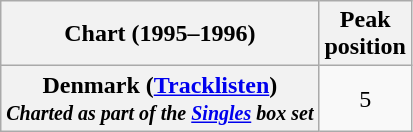<table class="wikitable plainrowheaders">
<tr>
<th scope="col">Chart (1995–1996)</th>
<th scope="col">Peak<br>position</th>
</tr>
<tr>
<th scope="row">Denmark (<a href='#'>Tracklisten</a>)<br><small><em>Charted as part of the <a href='#'>Singles</a> box set</em></small></th>
<td style="text-align:center;">5</td>
</tr>
</table>
